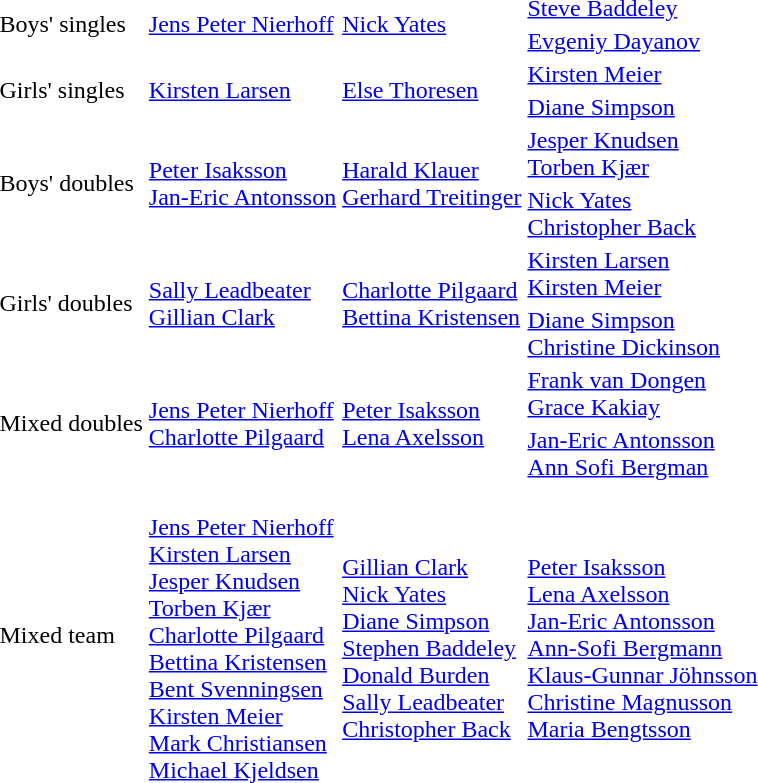<table>
<tr>
<td rowspan=2>Boys' singles</td>
<td rowspan=2> <a href='#'>Jens Peter Nierhoff</a></td>
<td rowspan=2> <a href='#'>Nick Yates</a></td>
<td> <a href='#'>Steve Baddeley</a></td>
</tr>
<tr>
<td> <a href='#'>Evgeniy Dayanov</a></td>
</tr>
<tr>
<td rowspan=2>Girls' singles</td>
<td rowspan=2> <a href='#'>Kirsten Larsen</a></td>
<td rowspan=2> <a href='#'>Else Thoresen</a></td>
<td> <a href='#'>Kirsten Meier</a></td>
</tr>
<tr>
<td> <a href='#'>Diane Simpson</a></td>
</tr>
<tr>
<td rowspan=2>Boys' doubles</td>
<td rowspan=2> <a href='#'>Peter Isaksson</a> <br>  <a href='#'>Jan-Eric Antonsson</a></td>
<td rowspan=2> <a href='#'>Harald Klauer</a> <br>  <a href='#'>Gerhard Treitinger</a></td>
<td> <a href='#'>Jesper Knudsen</a> <br>  <a href='#'>Torben Kjær</a></td>
</tr>
<tr>
<td> <a href='#'>Nick Yates</a> <br>  <a href='#'>Christopher Back</a></td>
</tr>
<tr>
<td rowspan=2>Girls' doubles</td>
<td rowspan=2> <a href='#'>Sally Leadbeater</a> <br>  <a href='#'>Gillian Clark</a></td>
<td rowspan=2> <a href='#'>Charlotte Pilgaard</a> <br>  <a href='#'>Bettina Kristensen</a></td>
<td> <a href='#'>Kirsten Larsen</a> <br>  <a href='#'>Kirsten Meier</a></td>
</tr>
<tr>
<td> <a href='#'>Diane Simpson</a> <br>  <a href='#'>Christine Dickinson</a></td>
</tr>
<tr>
<td rowspan=2>Mixed doubles</td>
<td rowspan=2> <a href='#'>Jens Peter Nierhoff</a> <br>  <a href='#'>Charlotte Pilgaard</a></td>
<td rowspan=2> <a href='#'>Peter Isaksson</a> <br>  <a href='#'>Lena Axelsson</a></td>
<td> <a href='#'>Frank van Dongen</a> <br>  <a href='#'>Grace Kakiay</a></td>
</tr>
<tr>
<td> <a href='#'>Jan-Eric Antonsson</a> <br>  <a href='#'>Ann Sofi Bergman</a></td>
</tr>
<tr>
<td>Mixed team</td>
<td> <br> <a href='#'>Jens Peter Nierhoff</a> <br> <a href='#'>Kirsten Larsen</a> <br> <a href='#'>Jesper Knudsen</a> <br> <a href='#'>Torben Kjær</a> <br> <a href='#'>Charlotte Pilgaard</a> <br> <a href='#'>Bettina Kristensen</a> <br> <a href='#'>Bent Svenningsen</a> <br> <a href='#'>Kirsten Meier</a> <br> <a href='#'>Mark Christiansen</a> <br> <a href='#'>Michael Kjeldsen</a></td>
<td> <br> <a href='#'>Gillian Clark</a> <br> <a href='#'>Nick Yates</a> <br> <a href='#'>Diane Simpson</a> <br> <a href='#'>Stephen Baddeley</a> <br> <a href='#'>Donald Burden</a> <br> <a href='#'>Sally Leadbeater</a> <br> <a href='#'>Christopher Back</a></td>
<td> <br> <a href='#'>Peter Isaksson</a> <br> <a href='#'>Lena Axelsson</a> <br> <a href='#'>Jan-Eric Antonsson</a> <br> <a href='#'>Ann-Sofi Bergmann</a><br><a href='#'>Klaus-Gunnar Jöhnsson</a><br><a href='#'>Christine Magnusson</a><br><a href='#'>Maria Bengtsson</a></td>
</tr>
</table>
